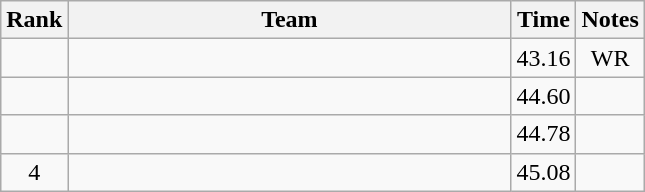<table class="wikitable" style="text-align:center">
<tr>
<th>Rank</th>
<th Style="width:18em">Team</th>
<th>Time</th>
<th>Notes</th>
</tr>
<tr>
<td></td>
<td style="text-align:left"></td>
<td>43.16</td>
<td>WR</td>
</tr>
<tr>
<td></td>
<td style="text-align:left"></td>
<td>44.60</td>
<td></td>
</tr>
<tr>
<td></td>
<td style="text-align:left"></td>
<td>44.78</td>
<td></td>
</tr>
<tr>
<td>4</td>
<td style="text-align:left"></td>
<td>45.08</td>
<td></td>
</tr>
</table>
